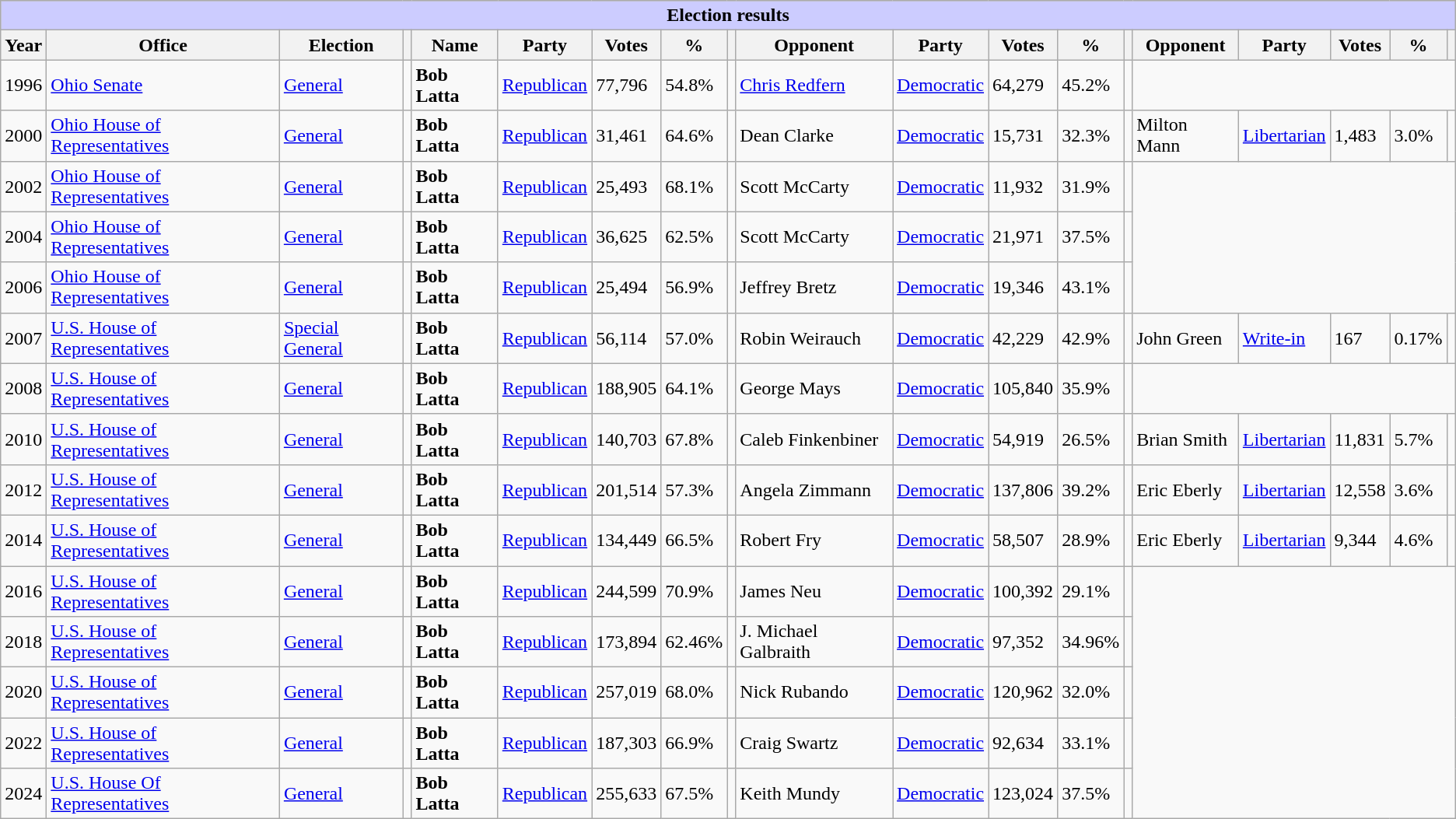<table class="wikitable collapsible">
<tr bgcolor=#cccccc>
<th colspan=19 style="background: #ccccff;">Election results</th>
</tr>
<tr>
<th><strong>Year</strong></th>
<th><strong>Office</strong></th>
<th><strong>Election</strong></th>
<th></th>
<th><strong>Name</strong></th>
<th><strong>Party</strong></th>
<th><strong>Votes</strong></th>
<th><strong>%</strong></th>
<th></th>
<th><strong>Opponent</strong></th>
<th><strong>Party</strong></th>
<th><strong>Votes</strong></th>
<th><strong>%</strong></th>
<th></th>
<th><strong>Opponent</strong></th>
<th><strong>Party</strong></th>
<th><strong>Votes</strong></th>
<th><strong>%</strong></th>
<th></th>
</tr>
<tr>
<td>1996</td>
<td><a href='#'>Ohio Senate</a></td>
<td><a href='#'>General</a></td>
<td></td>
<td><strong>Bob Latta</strong></td>
<td><a href='#'>Republican</a></td>
<td>77,796</td>
<td>54.8%</td>
<td></td>
<td><a href='#'>Chris Redfern</a></td>
<td><a href='#'>Democratic</a></td>
<td>64,279</td>
<td>45.2%</td>
<td></td>
</tr>
<tr>
<td>2000</td>
<td><a href='#'>Ohio House of Representatives</a></td>
<td><a href='#'>General</a></td>
<td></td>
<td><strong>Bob Latta</strong></td>
<td><a href='#'>Republican</a></td>
<td>31,461</td>
<td>64.6%</td>
<td></td>
<td>Dean Clarke</td>
<td><a href='#'>Democratic</a></td>
<td>15,731</td>
<td>32.3%</td>
<td></td>
<td>Milton Mann</td>
<td><a href='#'>Libertarian</a></td>
<td>1,483</td>
<td>3.0%</td>
<td></td>
</tr>
<tr>
<td>2002</td>
<td><a href='#'>Ohio House of Representatives</a></td>
<td><a href='#'>General</a></td>
<td></td>
<td><strong>Bob Latta</strong></td>
<td><a href='#'>Republican</a></td>
<td>25,493</td>
<td>68.1%</td>
<td></td>
<td>Scott McCarty</td>
<td><a href='#'>Democratic</a></td>
<td>11,932</td>
<td>31.9%</td>
<td></td>
</tr>
<tr>
<td>2004</td>
<td><a href='#'>Ohio House of Representatives</a></td>
<td><a href='#'>General</a></td>
<td></td>
<td><strong>Bob Latta</strong></td>
<td><a href='#'>Republican</a></td>
<td>36,625</td>
<td>62.5%</td>
<td></td>
<td>Scott McCarty</td>
<td><a href='#'>Democratic</a></td>
<td>21,971</td>
<td>37.5%</td>
<td></td>
</tr>
<tr>
<td>2006</td>
<td><a href='#'>Ohio House of Representatives</a></td>
<td><a href='#'>General</a></td>
<td></td>
<td><strong>Bob Latta</strong></td>
<td><a href='#'>Republican</a></td>
<td>25,494</td>
<td>56.9%</td>
<td></td>
<td>Jeffrey Bretz</td>
<td><a href='#'>Democratic</a></td>
<td>19,346</td>
<td>43.1%</td>
<td></td>
</tr>
<tr>
<td>2007</td>
<td><a href='#'>U.S. House of Representatives</a></td>
<td><a href='#'>Special General</a></td>
<td></td>
<td><strong>Bob Latta</strong></td>
<td><a href='#'>Republican</a></td>
<td>56,114</td>
<td>57.0%</td>
<td></td>
<td>Robin Weirauch</td>
<td><a href='#'>Democratic</a></td>
<td>42,229</td>
<td>42.9%</td>
<td></td>
<td>John Green</td>
<td><a href='#'>Write-in</a></td>
<td>167</td>
<td>0.17%</td>
<td></td>
</tr>
<tr>
<td>2008</td>
<td><a href='#'>U.S. House of Representatives</a></td>
<td><a href='#'>General</a></td>
<td></td>
<td><strong>Bob Latta</strong></td>
<td><a href='#'>Republican</a></td>
<td>188,905</td>
<td>64.1%</td>
<td></td>
<td>George Mays</td>
<td><a href='#'>Democratic</a></td>
<td>105,840</td>
<td>35.9%</td>
<td></td>
</tr>
<tr>
<td>2010</td>
<td><a href='#'>U.S. House of Representatives</a></td>
<td><a href='#'>General</a></td>
<td></td>
<td><strong>Bob Latta</strong></td>
<td><a href='#'>Republican</a></td>
<td>140,703</td>
<td>67.8%</td>
<td></td>
<td>Caleb Finkenbiner</td>
<td><a href='#'>Democratic</a></td>
<td>54,919</td>
<td>26.5%</td>
<td></td>
<td>Brian Smith</td>
<td><a href='#'>Libertarian</a></td>
<td>11,831</td>
<td>5.7%</td>
<td></td>
</tr>
<tr>
<td>2012</td>
<td><a href='#'>U.S. House of Representatives</a></td>
<td><a href='#'>General</a></td>
<td></td>
<td><strong>Bob Latta</strong></td>
<td><a href='#'>Republican</a></td>
<td>201,514</td>
<td>57.3%</td>
<td></td>
<td>Angela Zimmann</td>
<td><a href='#'>Democratic</a></td>
<td>137,806</td>
<td>39.2%</td>
<td></td>
<td>Eric Eberly</td>
<td><a href='#'>Libertarian</a></td>
<td>12,558</td>
<td>3.6%</td>
<td></td>
</tr>
<tr>
<td>2014</td>
<td><a href='#'>U.S. House of Representatives</a></td>
<td><a href='#'>General</a></td>
<td></td>
<td><strong>Bob Latta</strong></td>
<td><a href='#'>Republican</a></td>
<td>134,449</td>
<td>66.5%</td>
<td></td>
<td>Robert Fry</td>
<td><a href='#'>Democratic</a></td>
<td>58,507</td>
<td>28.9%</td>
<td></td>
<td>Eric Eberly</td>
<td><a href='#'>Libertarian</a></td>
<td>9,344</td>
<td>4.6%</td>
<td></td>
</tr>
<tr>
<td>2016</td>
<td><a href='#'>U.S. House of Representatives</a></td>
<td><a href='#'>General</a></td>
<td></td>
<td><strong>Bob Latta</strong></td>
<td><a href='#'>Republican</a></td>
<td>244,599</td>
<td>70.9%</td>
<td></td>
<td>James Neu</td>
<td><a href='#'>Democratic</a></td>
<td>100,392</td>
<td>29.1%</td>
<td></td>
</tr>
<tr>
<td>2018</td>
<td><a href='#'>U.S. House of Representatives</a></td>
<td><a href='#'>General</a></td>
<td></td>
<td><strong>Bob Latta</strong></td>
<td><a href='#'>Republican</a></td>
<td>173,894</td>
<td>62.46%</td>
<td></td>
<td>J. Michael Galbraith</td>
<td><a href='#'>Democratic</a></td>
<td>97,352</td>
<td>34.96%</td>
<td></td>
</tr>
<tr>
<td>2020</td>
<td><a href='#'>U.S. House of Representatives</a></td>
<td><a href='#'>General</a></td>
<td></td>
<td><strong>Bob Latta</strong></td>
<td><a href='#'>Republican</a></td>
<td>257,019</td>
<td>68.0%</td>
<td></td>
<td>Nick Rubando</td>
<td><a href='#'>Democratic</a></td>
<td>120,962</td>
<td>32.0%</td>
<td></td>
</tr>
<tr>
<td>2022</td>
<td><a href='#'>U.S. House of Representatives</a></td>
<td><a href='#'>General</a></td>
<td></td>
<td><strong>Bob Latta</strong></td>
<td><a href='#'>Republican</a></td>
<td>187,303</td>
<td>66.9%</td>
<td></td>
<td>Craig Swartz</td>
<td><a href='#'>Democratic</a></td>
<td>92,634</td>
<td>33.1%</td>
<td></td>
</tr>
<tr>
<td>2024</td>
<td><a href='#'>U.S. House Of Representatives</a></td>
<td><a href='#'>General</a></td>
<td></td>
<td><strong>Bob Latta</strong></td>
<td><a href='#'>Republican</a></td>
<td>255,633</td>
<td>67.5%</td>
<td></td>
<td>Keith Mundy</td>
<td><a href='#'>Democratic</a></td>
<td>123,024</td>
<td>37.5%</td>
<td></td>
</tr>
</table>
